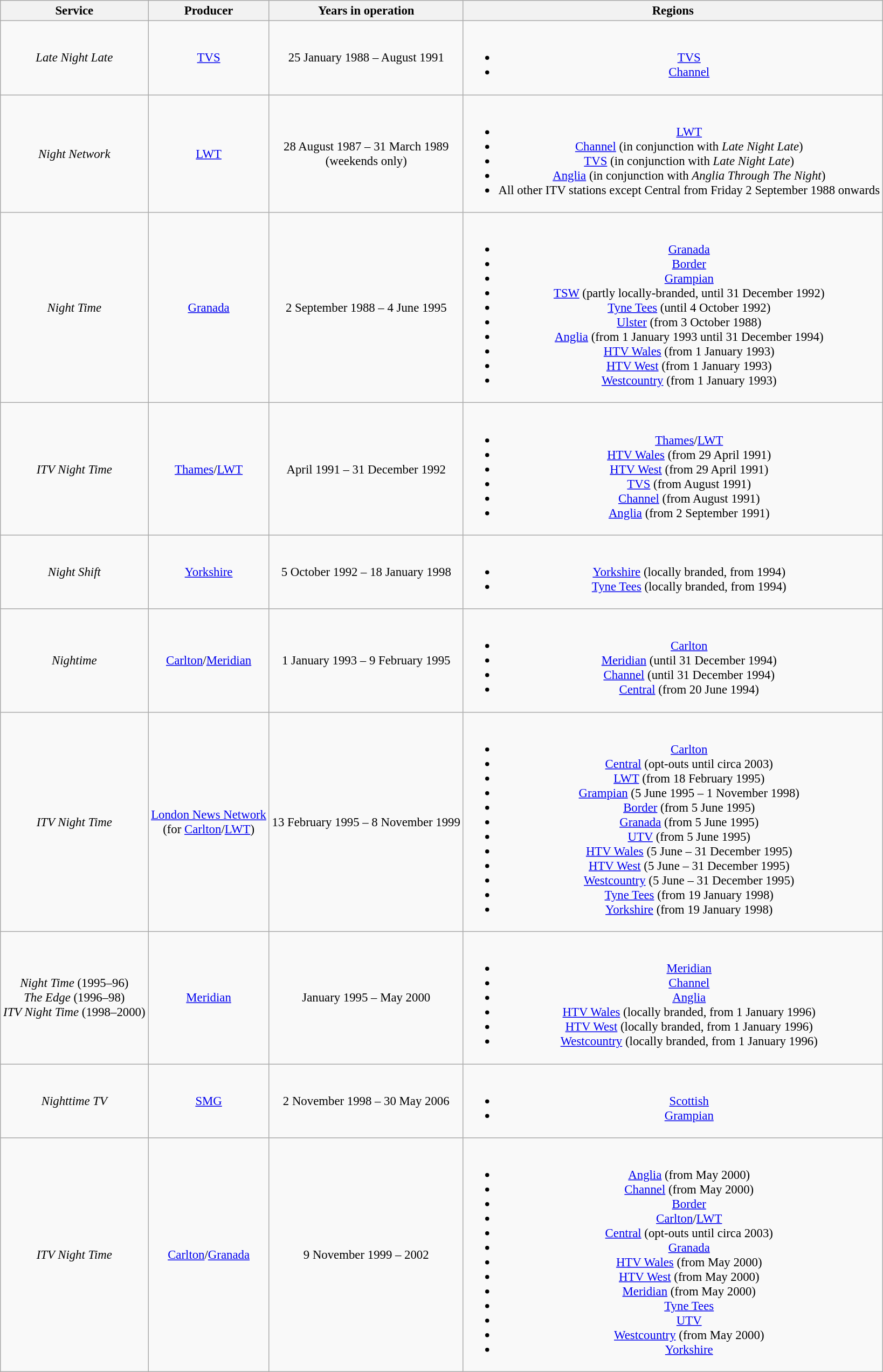<table class="wikitable" style="font-size: 95%; text-align:center;">
<tr>
<th>Service</th>
<th>Producer</th>
<th>Years in operation</th>
<th>Regions</th>
</tr>
<tr>
<td><em>Late Night Late</em></td>
<td><a href='#'>TVS</a></td>
<td>25 January 1988 – August 1991</td>
<td><br><ul><li><a href='#'>TVS</a></li><li><a href='#'>Channel</a></li></ul></td>
</tr>
<tr>
<td><em>Night Network</em></td>
<td><a href='#'>LWT</a></td>
<td>28 August 1987 – 31 March 1989<br>(weekends only)</td>
<td><br><ul><li><a href='#'>LWT</a></li><li><a href='#'>Channel</a> (in conjunction with <em>Late Night Late</em>)</li><li><a href='#'>TVS</a> (in conjunction with <em>Late Night Late</em>)</li><li><a href='#'>Anglia</a> (in conjunction with <em>Anglia Through The Night</em>)</li><li>All other ITV stations except Central from Friday 2 September 1988 onwards</li></ul></td>
</tr>
<tr>
<td><em>Night Time</em></td>
<td><a href='#'>Granada</a></td>
<td>2 September 1988 – 4 June 1995</td>
<td><br><ul><li><a href='#'>Granada</a></li><li><a href='#'>Border</a></li><li><a href='#'>Grampian</a></li><li><a href='#'>TSW</a> (partly locally-branded, until 31 December 1992)</li><li><a href='#'>Tyne Tees</a> (until 4 October 1992)</li><li><a href='#'>Ulster</a> (from 3 October 1988)</li><li><a href='#'>Anglia</a> (from 1 January 1993 until 31 December 1994)</li><li><a href='#'>HTV Wales</a> (from 1 January 1993)</li><li><a href='#'>HTV West</a> (from 1 January 1993)</li><li><a href='#'>Westcountry</a> (from 1 January 1993)</li></ul></td>
</tr>
<tr>
<td><em>ITV Night Time</em></td>
<td><a href='#'>Thames</a>/<a href='#'>LWT</a></td>
<td>April 1991 – 31 December 1992</td>
<td><br><ul><li><a href='#'>Thames</a>/<a href='#'>LWT</a></li><li><a href='#'>HTV Wales</a> (from 29 April 1991)</li><li><a href='#'>HTV West</a> (from 29 April 1991)</li><li><a href='#'>TVS</a> (from August 1991)</li><li><a href='#'>Channel</a> (from August 1991)</li><li><a href='#'>Anglia</a> (from 2 September 1991)</li></ul></td>
</tr>
<tr>
<td><em>Night Shift</em></td>
<td><a href='#'>Yorkshire</a></td>
<td>5 October 1992 – 18 January 1998</td>
<td><br><ul><li><a href='#'>Yorkshire</a> (locally branded, from 1994)</li><li><a href='#'>Tyne Tees</a> (locally branded, from 1994)</li></ul></td>
</tr>
<tr>
<td><em>Nightime</em></td>
<td><a href='#'>Carlton</a>/<a href='#'>Meridian</a></td>
<td>1 January 1993 –  9 February 1995</td>
<td><br><ul><li><a href='#'>Carlton</a></li><li><a href='#'>Meridian</a> (until 31 December 1994)</li><li><a href='#'>Channel</a> (until 31 December 1994)</li><li><a href='#'>Central</a> (from 20 June 1994)</li></ul></td>
</tr>
<tr>
<td><em>ITV Night Time</em></td>
<td><a href='#'>London News Network</a><br>(for <a href='#'>Carlton</a>/<a href='#'>LWT</a>)</td>
<td>13 February 1995 – 8 November 1999</td>
<td><br><ul><li><a href='#'>Carlton</a></li><li><a href='#'>Central</a> (opt-outs until circa 2003)</li><li><a href='#'>LWT</a> (from 18 February 1995)</li><li><a href='#'>Grampian</a> (5 June 1995 – 1 November 1998)</li><li><a href='#'>Border</a> (from 5 June 1995)</li><li><a href='#'>Granada</a> (from 5 June 1995)</li><li><a href='#'>UTV</a> (from 5 June 1995)</li><li><a href='#'>HTV Wales</a> (5 June – 31 December 1995)</li><li><a href='#'>HTV West</a> (5 June – 31 December 1995)</li><li><a href='#'>Westcountry</a> (5 June – 31 December 1995)</li><li><a href='#'>Tyne Tees</a> (from 19 January 1998)</li><li><a href='#'>Yorkshire</a> (from 19 January 1998)</li></ul></td>
</tr>
<tr>
<td><em>Night Time</em> (1995–96) <br> <em>The Edge</em> (1996–98) <br> <em>ITV Night Time</em> (1998–2000)</td>
<td><a href='#'>Meridian</a></td>
<td>January 1995 – May 2000</td>
<td><br><ul><li><a href='#'>Meridian</a></li><li><a href='#'>Channel</a></li><li><a href='#'>Anglia</a></li><li><a href='#'>HTV Wales</a> (locally branded, from 1 January 1996)</li><li><a href='#'>HTV West</a> (locally branded, from 1 January 1996)</li><li><a href='#'>Westcountry</a> (locally branded, from 1 January 1996)</li></ul></td>
</tr>
<tr>
<td><em>Nighttime TV</em></td>
<td><a href='#'>SMG</a></td>
<td>2 November 1998 – 30 May 2006</td>
<td><br><ul><li><a href='#'>Scottish</a></li><li><a href='#'>Grampian</a></li></ul></td>
</tr>
<tr>
<td><em>ITV Night Time</em></td>
<td><a href='#'>Carlton</a>/<a href='#'>Granada</a></td>
<td>9 November 1999 – 2002</td>
<td><br><ul><li><a href='#'>Anglia</a> (from May 2000)</li><li><a href='#'>Channel</a> (from May 2000)</li><li><a href='#'>Border</a></li><li><a href='#'>Carlton</a>/<a href='#'>LWT</a></li><li><a href='#'>Central</a> (opt-outs until circa 2003)</li><li><a href='#'>Granada</a></li><li><a href='#'>HTV Wales</a> (from May 2000)</li><li><a href='#'>HTV West</a> (from May 2000)</li><li><a href='#'>Meridian</a> (from May 2000)</li><li><a href='#'>Tyne Tees</a></li><li><a href='#'>UTV</a></li><li><a href='#'>Westcountry</a> (from May 2000)</li><li><a href='#'>Yorkshire</a></li></ul></td>
</tr>
</table>
